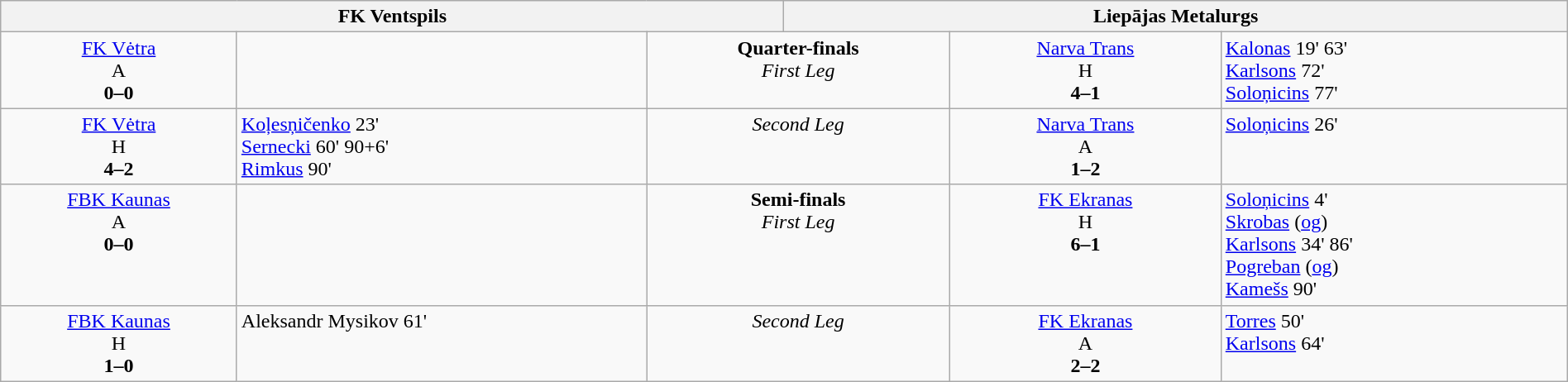<table width=100% border=0 class=wikitable>
<tr valign=top>
<th colspan=3 width=45%>FK Ventspils</th>
<th colspan=3 width=45%>Liepājas Metalurgs</th>
</tr>
<tr valign=top align=center>
<td> <a href='#'>FK Vėtra</a> <br>A<br><strong>0–0</strong></td>
<td align=left></td>
<td colspan=2><strong>Quarter-finals</strong> <br> <em>First Leg</em></td>
<td><a href='#'>Narva Trans</a>  <br>H<br><strong>4–1</strong></td>
<td align=left><a href='#'>Kalonas</a> 19' 63' <br> <a href='#'>Karlsons</a> 72' <br> <a href='#'>Soloņicins</a> 77'</td>
</tr>
<tr valign=top align=center>
<td> <a href='#'>FK Vėtra</a> <br>H<br><strong>4–2</strong></td>
<td align=left><a href='#'>Koļesņičenko</a> 23' <br> <a href='#'>Sernecki</a> 60' 90+6' <br> <a href='#'>Rimkus</a> 90'</td>
<td colspan=2><em>Second Leg</em></td>
<td><a href='#'>Narva Trans</a>  <br>A<br> <strong>1–2</strong></td>
<td align=left><a href='#'>Soloņicins</a> 26'</td>
</tr>
<tr valign=top align=center>
<td> <a href='#'>FBK Kaunas</a> <br>A<br><strong>0–0</strong></td>
<td align=left></td>
<td colspan=2><strong>Semi-finals</strong> <br> <em>First Leg</em></td>
<td><a href='#'>FK Ekranas</a>  <br>H<br><strong>6–1</strong></td>
<td align=left><a href='#'>Soloņicins</a> 4' <br> <a href='#'>Skrobas</a> (<a href='#'>og</a>) <br> <a href='#'>Karlsons</a> 34' 86' <br> <a href='#'>Pogreban</a> (<a href='#'>og</a>) <br> <a href='#'>Kamešs</a> 90'</td>
</tr>
<tr valign=top align=center>
<td> <a href='#'>FBK Kaunas</a> <br>H<br><strong>1–0</strong></td>
<td align=left>Aleksandr Mysikov 61'</td>
<td colspan=2><em>Second Leg</em></td>
<td><a href='#'>FK Ekranas</a>  <br>A<br> <strong>2–2</strong></td>
<td align=left><a href='#'>Torres</a> 50' <br> <a href='#'>Karlsons</a> 64'</td>
</tr>
</table>
